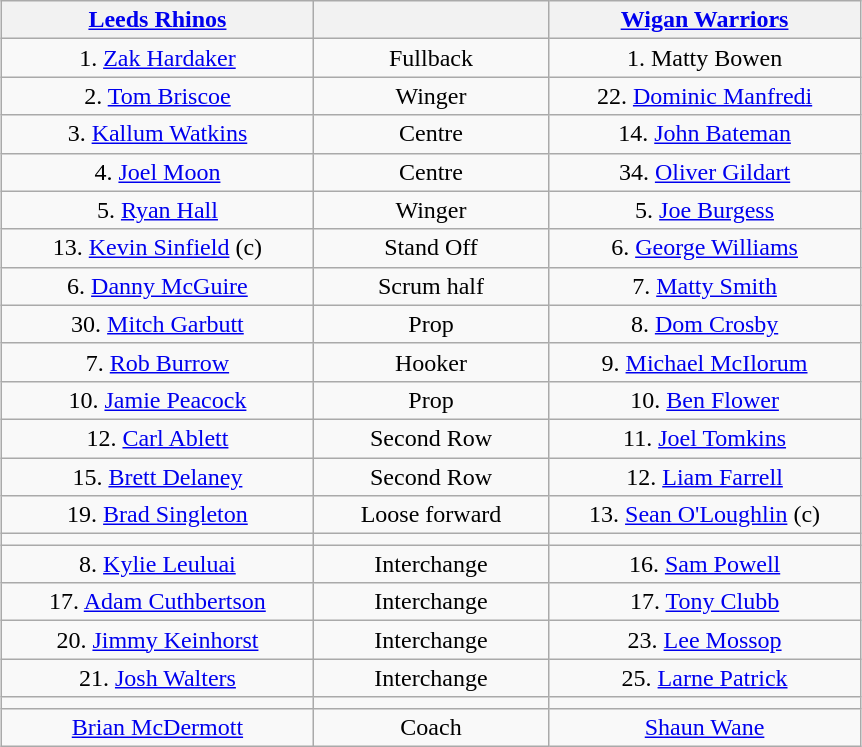<table class="wikitable" style="margin: 1em auto 1em auto">
<tr>
<th width="200"> <a href='#'>Leeds Rhinos</a></th>
<th width="150"></th>
<th width="200"> <a href='#'>Wigan Warriors</a></th>
</tr>
<tr>
<td align="center" colspan="1">1. <a href='#'>Zak Hardaker</a></td>
<td align="center" colspan="1">Fullback</td>
<td align="center" colspan="1">1. Matty Bowen</td>
</tr>
<tr>
<td align="center" colspan="1">2. <a href='#'>Tom Briscoe</a></td>
<td align="center" colspan="1">Winger</td>
<td align="center" colspan="1">22. <a href='#'>Dominic Manfredi</a></td>
</tr>
<tr>
<td align="center" colspan="1">3. <a href='#'>Kallum Watkins</a></td>
<td align="center" colspan="1">Centre</td>
<td align="center" colspan="1">14. <a href='#'>John Bateman</a></td>
</tr>
<tr>
<td align="center" colspan="1">4. <a href='#'>Joel Moon</a></td>
<td align="center" colspan="1">Centre</td>
<td align="center" colspan="1">34. <a href='#'>Oliver Gildart</a></td>
</tr>
<tr>
<td align="center" colspan="1">5. <a href='#'>Ryan Hall</a></td>
<td align="center" colspan="1">Winger</td>
<td align="center" colspan="1">5. <a href='#'>Joe Burgess</a></td>
</tr>
<tr>
<td align="center" colspan="1">13. <a href='#'>Kevin Sinfield</a> (c)</td>
<td align="center" colspan="1">Stand Off</td>
<td align="center" colspan="1">6. <a href='#'>George Williams</a></td>
</tr>
<tr>
<td align="center" colspan="1">6. <a href='#'>Danny McGuire</a></td>
<td align="center" colspan="1">Scrum half</td>
<td align="center" colspan="1">7. <a href='#'>Matty Smith</a></td>
</tr>
<tr>
<td align="center" colspan="1">30. <a href='#'>Mitch Garbutt</a></td>
<td align="center" colspan="1">Prop</td>
<td align="center" colspan="1">8. <a href='#'>Dom Crosby</a></td>
</tr>
<tr>
<td align="center" colspan="1">7. <a href='#'>Rob Burrow</a></td>
<td align="center" colspan="1">Hooker</td>
<td align="center" colspan="1">9. <a href='#'>Michael McIlorum</a></td>
</tr>
<tr>
<td align="center" colspan="1">10. <a href='#'>Jamie Peacock</a></td>
<td align="center" colspan="1">Prop</td>
<td align="center" colspan="1">10. <a href='#'>Ben Flower</a></td>
</tr>
<tr>
<td align="center" colspan="1">12. <a href='#'>Carl Ablett</a></td>
<td align="center" colspan="1">Second Row</td>
<td align="center" colspan="1">11. <a href='#'>Joel Tomkins</a></td>
</tr>
<tr>
<td align="center" colspan="1">15. <a href='#'>Brett Delaney</a></td>
<td align="center" colspan="1">Second Row</td>
<td align="center" colspan="1">12. <a href='#'>Liam Farrell</a></td>
</tr>
<tr>
<td align="center" colspan="1">19. <a href='#'>Brad Singleton</a></td>
<td align="center" colspan="1">Loose forward</td>
<td align="center" colspan="1">13. <a href='#'>Sean O'Loughlin</a> (c)</td>
</tr>
<tr>
<td align="center" colspan="1"></td>
<td align="center" colspan="1"></td>
<td align="center" colspan="1"></td>
</tr>
<tr>
<td align="center" colspan="1">8. <a href='#'>Kylie Leuluai</a></td>
<td align="center" colspan="1">Interchange</td>
<td align="center" colspan="1">16. <a href='#'>Sam Powell</a></td>
</tr>
<tr>
<td align="center" colspan="1">17. <a href='#'>Adam Cuthbertson</a></td>
<td align="center" colspan="1">Interchange</td>
<td align="center" colspan="1">17. <a href='#'>Tony Clubb</a></td>
</tr>
<tr>
<td align="center" colspan="1">20. <a href='#'>Jimmy Keinhorst</a></td>
<td align="center" colspan="1">Interchange</td>
<td align="center" colspan="1">23. <a href='#'>Lee Mossop</a></td>
</tr>
<tr>
<td align="center" colspan="1">21. <a href='#'>Josh Walters</a></td>
<td align="center" colspan="1">Interchange</td>
<td align="center" colspan="1">25. <a href='#'>Larne Patrick</a></td>
</tr>
<tr>
<td align="center" colspan="1"></td>
<td align="center" colspan="1"></td>
<td align="center" colspan="1"></td>
</tr>
<tr>
<td align="center" colspan="1"><a href='#'>Brian McDermott</a></td>
<td align="center" colspan="1">Coach</td>
<td align="center" colspan="1"><a href='#'>Shaun Wane</a></td>
</tr>
</table>
